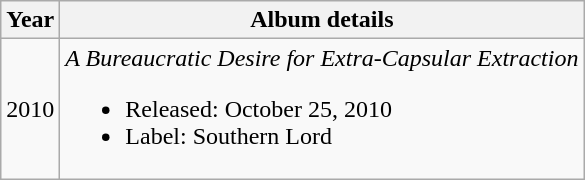<table class="wikitable">
<tr>
<th>Year</th>
<th>Album details</th>
</tr>
<tr>
<td>2010</td>
<td><em>A Bureaucratic Desire for Extra-Capsular Extraction</em><br><ul><li>Released: October 25, 2010</li><li>Label: Southern Lord</li></ul></td>
</tr>
</table>
